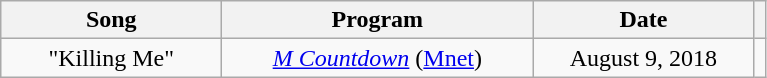<table class="wikitable" style="text-align:center">
<tr>
<th width="140">Song</th>
<th width="200">Program</th>
<th width="140">Date</th>
<th></th>
</tr>
<tr>
<td>"Killing Me"</td>
<td><em><a href='#'>M Countdown</a></em> (<a href='#'>Mnet</a>)</td>
<td>August 9, 2018</td>
<td></td>
</tr>
</table>
